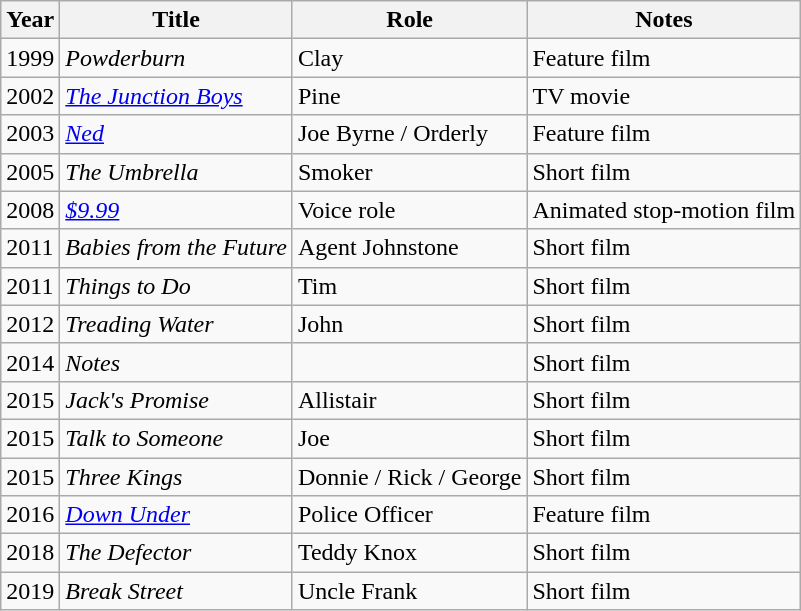<table class="wikitable">
<tr>
<th>Year</th>
<th>Title</th>
<th>Role</th>
<th>Notes</th>
</tr>
<tr>
<td>1999</td>
<td><em>Powderburn</em></td>
<td>Clay</td>
<td>Feature film</td>
</tr>
<tr>
<td>2002</td>
<td><em><a href='#'>The Junction Boys</a></em></td>
<td>Pine</td>
<td>TV movie</td>
</tr>
<tr>
<td>2003</td>
<td><em><a href='#'>Ned</a></em></td>
<td>Joe Byrne / Orderly</td>
<td>Feature film</td>
</tr>
<tr>
<td>2005</td>
<td><em>The Umbrella</em></td>
<td>Smoker</td>
<td>Short film</td>
</tr>
<tr>
<td>2008</td>
<td><em><a href='#'>$9.99</a></em></td>
<td>Voice role</td>
<td>Animated stop-motion film</td>
</tr>
<tr>
<td>2011</td>
<td><em>Babies from the Future</em></td>
<td>Agent Johnstone</td>
<td>Short film</td>
</tr>
<tr>
<td>2011</td>
<td><em>Things to Do</em></td>
<td>Tim</td>
<td>Short film</td>
</tr>
<tr>
<td>2012</td>
<td><em>Treading Water</em></td>
<td>John</td>
<td>Short film</td>
</tr>
<tr>
<td>2014</td>
<td><em>Notes</em></td>
<td></td>
<td>Short film</td>
</tr>
<tr>
<td>2015</td>
<td><em>Jack's Promise</em></td>
<td>Allistair</td>
<td>Short film</td>
</tr>
<tr>
<td>2015</td>
<td><em>Talk to Someone</em></td>
<td>Joe</td>
<td>Short film</td>
</tr>
<tr>
<td>2015</td>
<td><em>Three Kings</em></td>
<td>Donnie / Rick / George</td>
<td>Short film</td>
</tr>
<tr>
<td>2016</td>
<td><em><a href='#'>Down Under</a></em></td>
<td>Police Officer</td>
<td>Feature film</td>
</tr>
<tr>
<td>2018</td>
<td><em>The Defector</em></td>
<td>Teddy Knox</td>
<td>Short film</td>
</tr>
<tr>
<td>2019</td>
<td><em>Break Street</em></td>
<td>Uncle Frank</td>
<td>Short film</td>
</tr>
</table>
